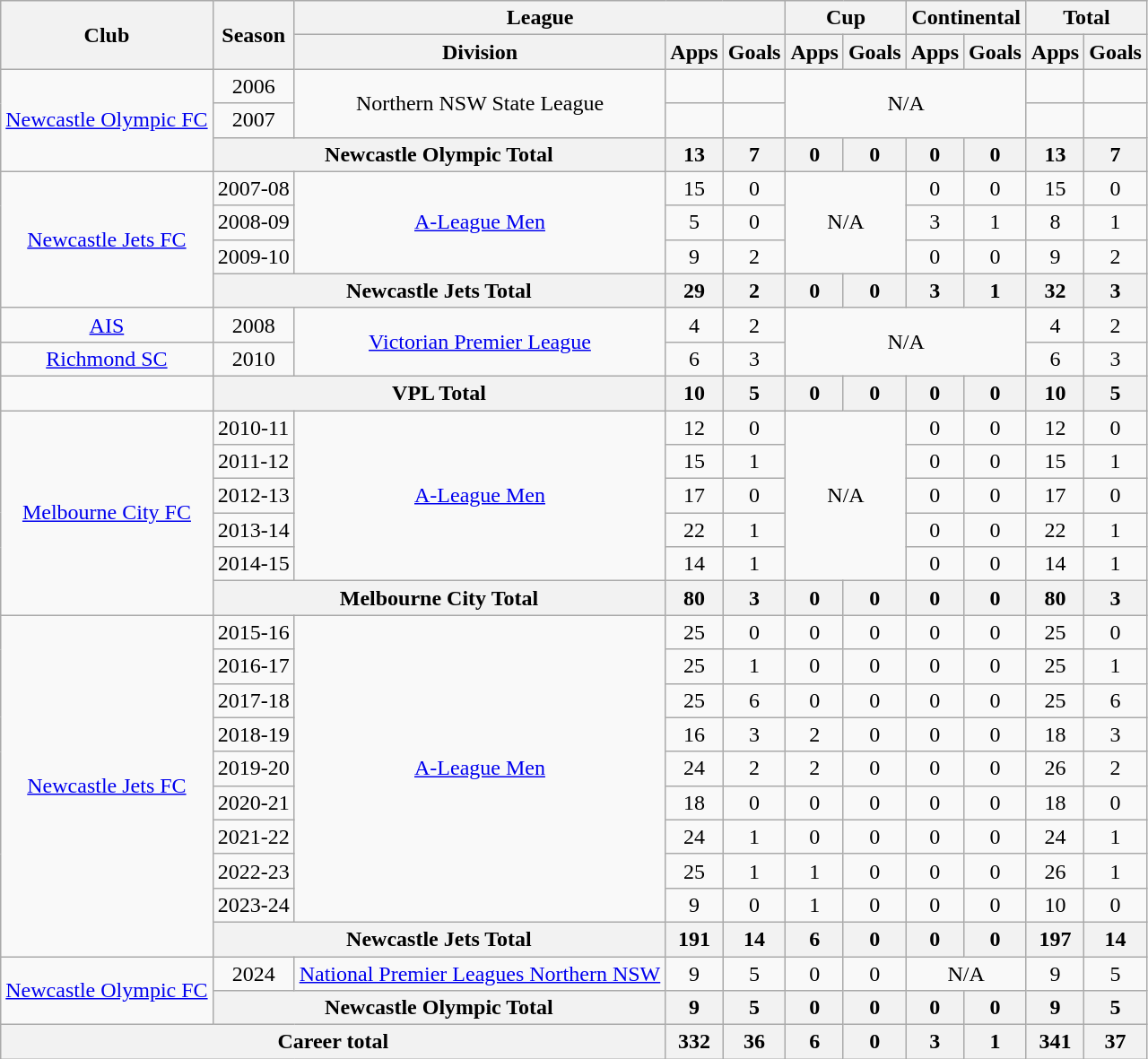<table class="wikitable" style="text-align: center;">
<tr>
<th rowspan="2">Club</th>
<th rowspan="2">Season</th>
<th colspan="3">League</th>
<th colspan="2">Cup</th>
<th colspan="2">Continental</th>
<th colspan="2">Total</th>
</tr>
<tr>
<th>Division</th>
<th>Apps</th>
<th>Goals</th>
<th>Apps</th>
<th>Goals</th>
<th>Apps</th>
<th>Goals</th>
<th>Apps</th>
<th>Goals</th>
</tr>
<tr>
<td rowspan="3"><a href='#'>Newcastle Olympic FC</a></td>
<td>2006</td>
<td rowspan="2">Northern NSW State League</td>
<td></td>
<td></td>
<td colspan="4" rowspan="2">N/A</td>
<td></td>
<td></td>
</tr>
<tr>
<td>2007</td>
<td></td>
<td></td>
<td></td>
<td></td>
</tr>
<tr>
<th colspan="2">Newcastle Olympic Total</th>
<th>13</th>
<th>7</th>
<th>0</th>
<th>0</th>
<th>0</th>
<th>0</th>
<th>13</th>
<th>7</th>
</tr>
<tr>
<td rowspan="4"><a href='#'>Newcastle Jets FC</a></td>
<td>2007-08</td>
<td rowspan="3"><a href='#'>A-League Men</a></td>
<td>15</td>
<td>0</td>
<td colspan="2" rowspan="3">N/A</td>
<td>0</td>
<td>0</td>
<td>15</td>
<td>0</td>
</tr>
<tr>
<td>2008-09</td>
<td>5</td>
<td>0</td>
<td>3</td>
<td>1</td>
<td>8</td>
<td>1</td>
</tr>
<tr>
<td>2009-10</td>
<td>9</td>
<td>2</td>
<td>0</td>
<td>0</td>
<td>9</td>
<td>2</td>
</tr>
<tr>
<th colspan="2">Newcastle Jets Total</th>
<th>29</th>
<th>2</th>
<th>0</th>
<th>0</th>
<th>3</th>
<th>1</th>
<th>32</th>
<th>3</th>
</tr>
<tr>
<td><a href='#'>AIS</a></td>
<td>2008</td>
<td rowspan="2"><a href='#'>Victorian Premier League</a></td>
<td>4</td>
<td>2</td>
<td colspan="4" rowspan="2">N/A</td>
<td>4</td>
<td>2</td>
</tr>
<tr>
<td><a href='#'>Richmond SC</a></td>
<td>2010</td>
<td>6</td>
<td>3</td>
<td>6</td>
<td>3</td>
</tr>
<tr>
<td></td>
<th colspan="2">VPL Total</th>
<th>10</th>
<th>5</th>
<th>0</th>
<th>0</th>
<th>0</th>
<th>0</th>
<th>10</th>
<th>5</th>
</tr>
<tr>
<td rowspan="6"><a href='#'>Melbourne City FC</a></td>
<td>2010-11</td>
<td rowspan="5"><a href='#'>A-League Men</a></td>
<td>12</td>
<td>0</td>
<td colspan="2" rowspan="5">N/A</td>
<td>0</td>
<td>0</td>
<td>12</td>
<td>0</td>
</tr>
<tr>
<td>2011-12</td>
<td>15</td>
<td>1</td>
<td>0</td>
<td>0</td>
<td>15</td>
<td>1</td>
</tr>
<tr>
<td>2012-13</td>
<td>17</td>
<td>0</td>
<td>0</td>
<td>0</td>
<td>17</td>
<td>0</td>
</tr>
<tr>
<td>2013-14</td>
<td>22</td>
<td>1</td>
<td>0</td>
<td>0</td>
<td>22</td>
<td>1</td>
</tr>
<tr>
<td>2014-15</td>
<td>14</td>
<td>1</td>
<td>0</td>
<td>0</td>
<td>14</td>
<td>1</td>
</tr>
<tr>
<th colspan="2">Melbourne City Total</th>
<th>80</th>
<th>3</th>
<th>0</th>
<th>0</th>
<th>0</th>
<th>0</th>
<th>80</th>
<th>3</th>
</tr>
<tr>
<td rowspan="10"><a href='#'>Newcastle Jets FC</a></td>
<td>2015-16</td>
<td rowspan="9"><a href='#'>A-League Men</a></td>
<td>25</td>
<td>0</td>
<td>0</td>
<td>0</td>
<td>0</td>
<td>0</td>
<td>25</td>
<td>0</td>
</tr>
<tr>
<td>2016-17</td>
<td>25</td>
<td>1</td>
<td>0</td>
<td>0</td>
<td>0</td>
<td>0</td>
<td>25</td>
<td>1</td>
</tr>
<tr>
<td>2017-18</td>
<td>25</td>
<td>6</td>
<td>0</td>
<td>0</td>
<td>0</td>
<td>0</td>
<td>25</td>
<td>6</td>
</tr>
<tr>
<td>2018-19</td>
<td>16</td>
<td>3</td>
<td>2</td>
<td>0</td>
<td>0</td>
<td>0</td>
<td>18</td>
<td>3</td>
</tr>
<tr>
<td>2019-20</td>
<td>24</td>
<td>2</td>
<td>2</td>
<td>0</td>
<td>0</td>
<td>0</td>
<td>26</td>
<td>2</td>
</tr>
<tr>
<td>2020-21</td>
<td>18</td>
<td>0</td>
<td>0</td>
<td>0</td>
<td>0</td>
<td>0</td>
<td>18</td>
<td>0</td>
</tr>
<tr>
<td>2021-22</td>
<td>24</td>
<td>1</td>
<td>0</td>
<td>0</td>
<td>0</td>
<td>0</td>
<td>24</td>
<td>1</td>
</tr>
<tr>
<td>2022-23</td>
<td>25</td>
<td>1</td>
<td>1</td>
<td>0</td>
<td>0</td>
<td>0</td>
<td>26</td>
<td>1</td>
</tr>
<tr>
<td>2023-24</td>
<td>9</td>
<td>0</td>
<td>1</td>
<td>0</td>
<td>0</td>
<td>0</td>
<td>10</td>
<td>0</td>
</tr>
<tr>
<th colspan="2">Newcastle Jets Total</th>
<th>191</th>
<th>14</th>
<th>6</th>
<th>0</th>
<th>0</th>
<th>0</th>
<th>197</th>
<th>14</th>
</tr>
<tr>
<td rowspan="2"><a href='#'>Newcastle Olympic FC</a></td>
<td>2024</td>
<td><a href='#'>National Premier Leagues Northern NSW</a></td>
<td>9</td>
<td>5</td>
<td>0</td>
<td>0</td>
<td colspan="2">N/A</td>
<td>9</td>
<td>5</td>
</tr>
<tr>
<th colspan="2">Newcastle Olympic Total</th>
<th>9</th>
<th>5</th>
<th>0</th>
<th>0</th>
<th>0</th>
<th>0</th>
<th>9</th>
<th>5</th>
</tr>
<tr>
<th colspan="3">Career total</th>
<th>332</th>
<th>36</th>
<th>6</th>
<th>0</th>
<th>3</th>
<th>1</th>
<th>341</th>
<th>37</th>
</tr>
</table>
